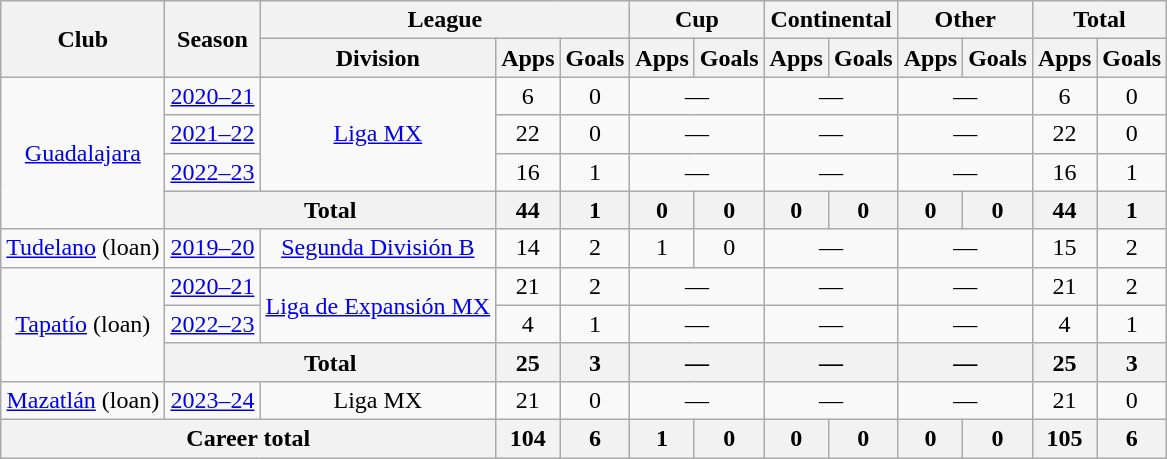<table class="wikitable" style="text-align:center">
<tr>
<th rowspan="2">Club</th>
<th rowspan="2">Season</th>
<th colspan="3">League</th>
<th colspan="2">Cup</th>
<th colspan="2">Continental</th>
<th colspan="2">Other</th>
<th colspan="2">Total</th>
</tr>
<tr>
<th>Division</th>
<th>Apps</th>
<th>Goals</th>
<th>Apps</th>
<th>Goals</th>
<th>Apps</th>
<th>Goals</th>
<th>Apps</th>
<th>Goals</th>
<th>Apps</th>
<th>Goals</th>
</tr>
<tr>
<td rowspan="4"><a href='#'>Guadalajara</a></td>
<td><a href='#'>2020–21</a></td>
<td rowspan="3"><a href='#'>Liga MX</a></td>
<td>6</td>
<td>0</td>
<td colspan=2>—</td>
<td colspan=2>—</td>
<td colspan="2">—</td>
<td>6</td>
<td>0</td>
</tr>
<tr>
<td><a href='#'>2021–22</a></td>
<td>22</td>
<td>0</td>
<td colspan=2>—</td>
<td colspan=2>—</td>
<td colspan="2">—</td>
<td>22</td>
<td>0</td>
</tr>
<tr>
<td><a href='#'>2022–23</a></td>
<td>16</td>
<td>1</td>
<td colspan=2>—</td>
<td colspan=2>—</td>
<td colspan="2">—</td>
<td>16</td>
<td>1</td>
</tr>
<tr>
<th colspan="2">Total</th>
<th>44</th>
<th>1</th>
<th>0</th>
<th>0</th>
<th>0</th>
<th>0</th>
<th>0</th>
<th>0</th>
<th>44</th>
<th>1</th>
</tr>
<tr>
<td><a href='#'>Tudelano</a> (loan)</td>
<td><a href='#'>2019–20</a></td>
<td><a href='#'>Segunda División B</a></td>
<td>14</td>
<td>2</td>
<td>1</td>
<td>0</td>
<td colspan=2>—</td>
<td colspan=2>—</td>
<td>15</td>
<td>2</td>
</tr>
<tr>
<td rowspan="3"><a href='#'>Tapatío</a> (loan)</td>
<td><a href='#'>2020–21</a></td>
<td rowspan="2"><a href='#'>Liga de Expansión MX</a></td>
<td>21</td>
<td>2</td>
<td colspan=2>—</td>
<td colspan=2>—</td>
<td colspan=2>—</td>
<td>21</td>
<td>2</td>
</tr>
<tr>
<td><a href='#'>2022–23</a></td>
<td>4</td>
<td>1</td>
<td colspan=2>—</td>
<td colspan=2>—</td>
<td colspan="2">—</td>
<td>4</td>
<td>1</td>
</tr>
<tr>
<th colspan="2">Total</th>
<th>25</th>
<th>3</th>
<th colspan=2>—</th>
<th colspan=2>—</th>
<th colspan=2>—</th>
<th>25</th>
<th>3</th>
</tr>
<tr>
<td><a href='#'>Mazatlán</a> (loan)</td>
<td><a href='#'>2023–24</a></td>
<td>Liga MX</td>
<td>21</td>
<td>0</td>
<td colspan=2>—</td>
<td colspan=2>—</td>
<td colspan=2>—</td>
<td>21</td>
<td>0</td>
</tr>
<tr>
<th colspan="3">Career total</th>
<th>104</th>
<th>6</th>
<th>1</th>
<th>0</th>
<th>0</th>
<th>0</th>
<th>0</th>
<th>0</th>
<th>105</th>
<th>6</th>
</tr>
</table>
